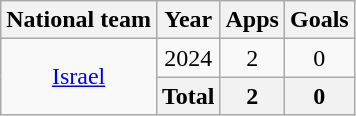<table class="wikitable" style="text-align: center;">
<tr>
<th>National team</th>
<th>Year</th>
<th>Apps</th>
<th>Goals</th>
</tr>
<tr>
<td rowspan="4"><a href='#'>Israel</a></td>
<td>2024</td>
<td>2</td>
<td>0</td>
</tr>
<tr>
<th>Total</th>
<th>2</th>
<th>0</th>
</tr>
</table>
